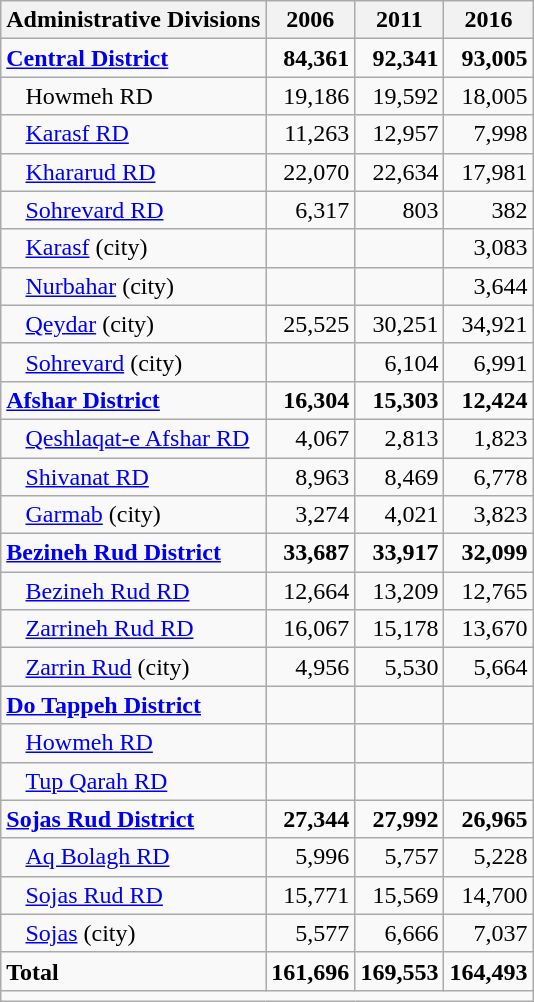<table class="wikitable">
<tr>
<th>Administrative Divisions</th>
<th>2006</th>
<th>2011</th>
<th>2016</th>
</tr>
<tr>
<td><strong><a href='#'>Central District</a></strong></td>
<td style="text-align: right;"><strong>84,361</strong></td>
<td style="text-align: right;"><strong>92,341</strong></td>
<td style="text-align: right;"><strong>93,005</strong></td>
</tr>
<tr>
<td style="padding-left: 1em;">Howmeh RD</td>
<td style="text-align: right;">19,186</td>
<td style="text-align: right;">19,592</td>
<td style="text-align: right;">18,005</td>
</tr>
<tr>
<td style="padding-left: 1em;"><a href='#'>Karasf RD</a></td>
<td style="text-align: right;">11,263</td>
<td style="text-align: right;">12,957</td>
<td style="text-align: right;">7,998</td>
</tr>
<tr>
<td style="padding-left: 1em;"><a href='#'>Khararud RD</a></td>
<td style="text-align: right;">22,070</td>
<td style="text-align: right;">22,634</td>
<td style="text-align: right;">17,981</td>
</tr>
<tr>
<td style="padding-left: 1em;"><a href='#'>Sohrevard RD</a></td>
<td style="text-align: right;">6,317</td>
<td style="text-align: right;">803</td>
<td style="text-align: right;">382</td>
</tr>
<tr>
<td style="padding-left: 1em;"><a href='#'>Karasf</a> (city)</td>
<td style="text-align: right;"></td>
<td style="text-align: right;"></td>
<td style="text-align: right;">3,083</td>
</tr>
<tr>
<td style="padding-left: 1em;"><a href='#'>Nurbahar</a> (city)</td>
<td style="text-align: right;"></td>
<td style="text-align: right;"></td>
<td style="text-align: right;">3,644</td>
</tr>
<tr>
<td style="padding-left: 1em;"><a href='#'>Qeydar</a> (city)</td>
<td style="text-align: right;">25,525</td>
<td style="text-align: right;">30,251</td>
<td style="text-align: right;">34,921</td>
</tr>
<tr>
<td style="padding-left: 1em;"><a href='#'>Sohrevard</a> (city)</td>
<td style="text-align: right;"></td>
<td style="text-align: right;">6,104</td>
<td style="text-align: right;">6,991</td>
</tr>
<tr>
<td><strong><a href='#'>Afshar District</a></strong></td>
<td style="text-align: right;"><strong>16,304</strong></td>
<td style="text-align: right;"><strong>15,303</strong></td>
<td style="text-align: right;"><strong>12,424</strong></td>
</tr>
<tr>
<td style="padding-left: 1em;"><a href='#'>Qeshlaqat-e Afshar RD</a></td>
<td style="text-align: right;">4,067</td>
<td style="text-align: right;">2,813</td>
<td style="text-align: right;">1,823</td>
</tr>
<tr>
<td style="padding-left: 1em;"><a href='#'>Shivanat RD</a></td>
<td style="text-align: right;">8,963</td>
<td style="text-align: right;">8,469</td>
<td style="text-align: right;">6,778</td>
</tr>
<tr>
<td style="padding-left: 1em;"><a href='#'>Garmab</a> (city)</td>
<td style="text-align: right;">3,274</td>
<td style="text-align: right;">4,021</td>
<td style="text-align: right;">3,823</td>
</tr>
<tr>
<td><strong><a href='#'>Bezineh Rud District</a></strong></td>
<td style="text-align: right;"><strong>33,687</strong></td>
<td style="text-align: right;"><strong>33,917</strong></td>
<td style="text-align: right;"><strong>32,099</strong></td>
</tr>
<tr>
<td style="padding-left: 1em;"><a href='#'>Bezineh Rud RD</a></td>
<td style="text-align: right;">12,664</td>
<td style="text-align: right;">13,209</td>
<td style="text-align: right;">12,765</td>
</tr>
<tr>
<td style="padding-left: 1em;"><a href='#'>Zarrineh Rud RD</a></td>
<td style="text-align: right;">16,067</td>
<td style="text-align: right;">15,178</td>
<td style="text-align: right;">13,670</td>
</tr>
<tr>
<td style="padding-left: 1em;"><a href='#'>Zarrin Rud</a> (city)</td>
<td style="text-align: right;">4,956</td>
<td style="text-align: right;">5,530</td>
<td style="text-align: right;">5,664</td>
</tr>
<tr>
<td><strong><a href='#'>Do Tappeh District</a></strong></td>
<td style="text-align: right;"></td>
<td style="text-align: right;"></td>
<td style="text-align: right;"></td>
</tr>
<tr>
<td style="padding-left: 1em;"><a href='#'>Howmeh RD</a></td>
<td style="text-align: right;"></td>
<td style="text-align: right;"></td>
<td style="text-align: right;"></td>
</tr>
<tr>
<td style="padding-left: 1em;"><a href='#'>Tup Qarah RD</a></td>
<td style="text-align: right;"></td>
<td style="text-align: right;"></td>
<td style="text-align: right;"></td>
</tr>
<tr>
<td><strong><a href='#'>Sojas Rud District</a></strong></td>
<td style="text-align: right;"><strong>27,344</strong></td>
<td style="text-align: right;"><strong>27,992</strong></td>
<td style="text-align: right;"><strong>26,965</strong></td>
</tr>
<tr>
<td style="padding-left: 1em;"><a href='#'>Aq Bolagh RD</a></td>
<td style="text-align: right;">5,996</td>
<td style="text-align: right;">5,757</td>
<td style="text-align: right;">5,228</td>
</tr>
<tr>
<td style="padding-left: 1em;"><a href='#'>Sojas Rud RD</a></td>
<td style="text-align: right;">15,771</td>
<td style="text-align: right;">15,569</td>
<td style="text-align: right;">14,700</td>
</tr>
<tr>
<td style="padding-left: 1em;"><a href='#'>Sojas</a> (city)</td>
<td style="text-align: right;">5,577</td>
<td style="text-align: right;">6,666</td>
<td style="text-align: right;">7,037</td>
</tr>
<tr>
<td><strong>Total</strong></td>
<td style="text-align: right;"><strong>161,696</strong></td>
<td style="text-align: right;"><strong>169,553</strong></td>
<td style="text-align: right;"><strong>164,493</strong></td>
</tr>
<tr>
<td colspan=4></td>
</tr>
</table>
